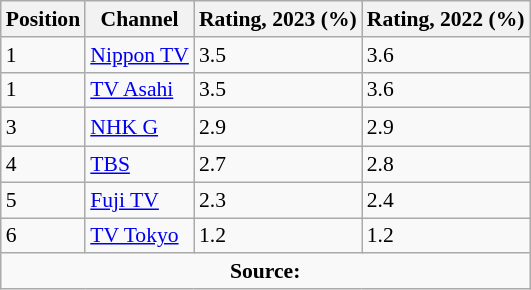<table class="wikitable" style="font-size: 90%">
<tr>
<th>Position</th>
<th>Channel</th>
<th>Rating, 2023 (%)</th>
<th>Rating, 2022 (%)</th>
</tr>
<tr>
<td>1</td>
<td><a href='#'>Nippon TV</a></td>
<td>3.5</td>
<td>3.6</td>
</tr>
<tr>
<td>1</td>
<td><a href='#'>TV Asahi</a></td>
<td>3.5</td>
<td>3.6</td>
</tr>
<tr>
<td>3</td>
<td><a href='#'>NHK G</a></td>
<td>2.9</td>
<td>2.9　</td>
</tr>
<tr>
<td>4</td>
<td><a href='#'>TBS</a></td>
<td>2.7</td>
<td>2.8</td>
</tr>
<tr>
<td>5</td>
<td><a href='#'>Fuji TV</a></td>
<td>2.3</td>
<td>2.4</td>
</tr>
<tr>
<td>6</td>
<td><a href='#'>TV Tokyo</a></td>
<td>1.2</td>
<td>1.2</td>
</tr>
<tr>
<td colspan="4" style="text-align: center;"><strong>Source:</strong></td>
</tr>
</table>
